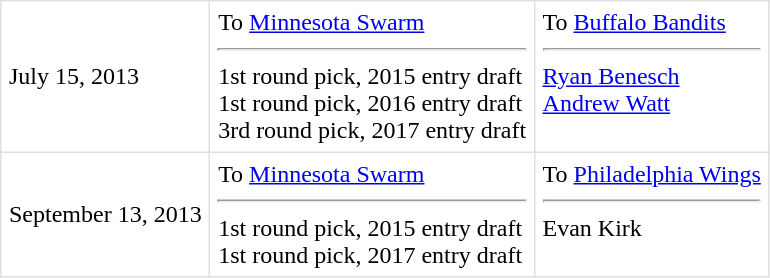<table border=1 style="border-collapse:collapse" bordercolor="#DFDFDF"  cellpadding="5">
<tr>
<td>July 15, 2013</td>
<td valign="top">To <a href='#'>Minnesota Swarm</a><hr>1st round pick, 2015 entry draft<br>1st round pick, 2016 entry draft<br>3rd round pick, 2017 entry draft</td>
<td valign="top">To <a href='#'>Buffalo Bandits</a><hr><a href='#'>Ryan Benesch</a><br><a href='#'>Andrew Watt</a></td>
</tr>
<tr>
<td>September 13, 2013</td>
<td valign="top">To <a href='#'>Minnesota Swarm</a><hr>1st round pick, 2015 entry draft<br>1st round pick, 2017 entry draft</td>
<td valign="top">To <a href='#'>Philadelphia Wings</a><hr>Evan Kirk</td>
</tr>
</table>
